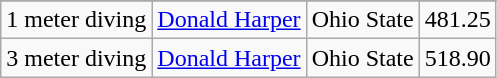<table class="wikitable sortable" style="text-align:left">
<tr>
</tr>
<tr>
<td>1 meter diving</td>
<td><a href='#'>Donald Harper</a></td>
<td>Ohio State</td>
<td>481.25</td>
</tr>
<tr>
<td>3 meter diving</td>
<td><a href='#'>Donald Harper</a></td>
<td>Ohio State</td>
<td>518.90</td>
</tr>
</table>
